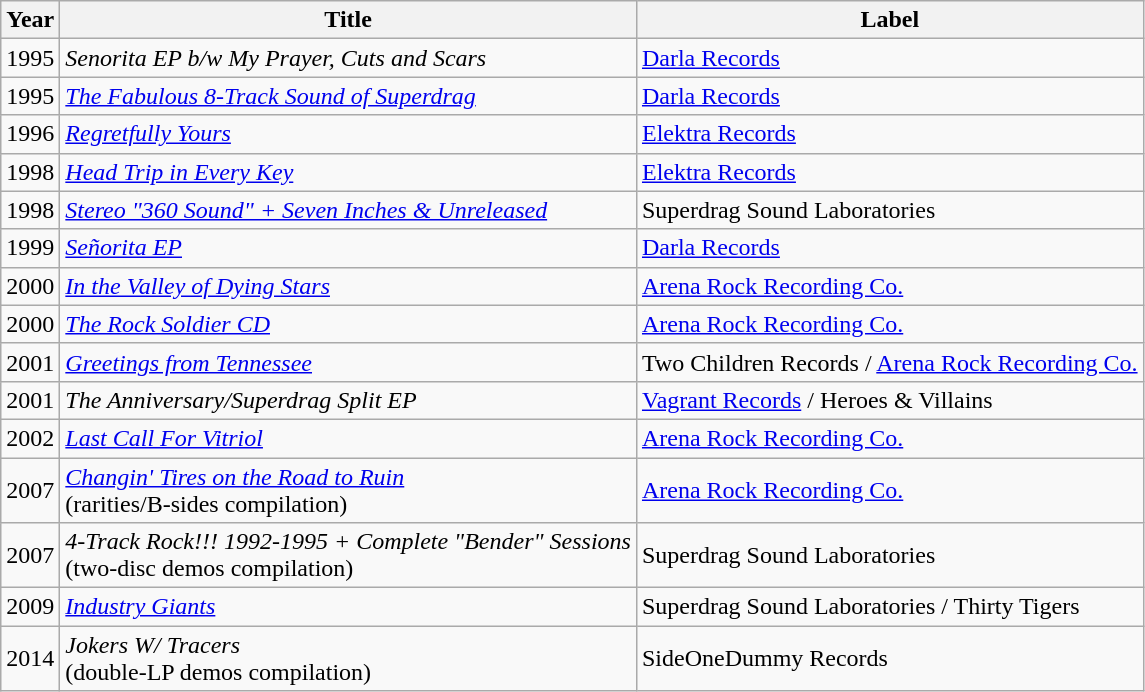<table class="wikitable">
<tr>
<th>Year</th>
<th>Title</th>
<th>Label</th>
</tr>
<tr>
<td>1995</td>
<td><em>Senorita EP b/w My Prayer, Cuts and Scars</em></td>
<td><a href='#'>Darla Records</a></td>
</tr>
<tr>
<td>1995</td>
<td><em><a href='#'>The Fabulous 8-Track Sound of Superdrag</a></em></td>
<td><a href='#'>Darla Records</a></td>
</tr>
<tr>
<td>1996</td>
<td><em><a href='#'>Regretfully Yours</a></em></td>
<td><a href='#'>Elektra Records</a></td>
</tr>
<tr>
<td>1998</td>
<td><em><a href='#'>Head Trip in Every Key</a></em></td>
<td><a href='#'>Elektra Records</a></td>
</tr>
<tr>
<td>1998</td>
<td><em><a href='#'>Stereo "360 Sound" + Seven Inches & Unreleased</a></em></td>
<td>Superdrag Sound Laboratories</td>
</tr>
<tr>
<td>1999</td>
<td><em><a href='#'>Señorita EP</a></em></td>
<td><a href='#'>Darla Records</a></td>
</tr>
<tr>
<td>2000</td>
<td><em><a href='#'>In the Valley of Dying Stars</a></em></td>
<td><a href='#'>Arena Rock Recording Co.</a></td>
</tr>
<tr>
<td>2000</td>
<td><em><a href='#'>The Rock Soldier CD</a></em></td>
<td><a href='#'>Arena Rock Recording Co.</a></td>
</tr>
<tr>
<td>2001</td>
<td><em><a href='#'>Greetings from Tennessee</a></em></td>
<td>Two Children Records / <a href='#'>Arena Rock Recording Co.</a></td>
</tr>
<tr>
<td>2001</td>
<td><em>The Anniversary/Superdrag Split EP</em></td>
<td><a href='#'>Vagrant Records</a> / Heroes & Villains</td>
</tr>
<tr>
<td>2002</td>
<td><em><a href='#'>Last Call For Vitriol</a></em></td>
<td><a href='#'>Arena Rock Recording Co.</a></td>
</tr>
<tr>
<td>2007</td>
<td><em><a href='#'>Changin' Tires on the Road to Ruin</a></em><br>(rarities/B-sides compilation)</td>
<td><a href='#'>Arena Rock Recording Co.</a></td>
</tr>
<tr>
<td>2007</td>
<td><em>4-Track Rock!!! 1992-1995 + Complete "Bender" Sessions</em><br>(two-disc demos compilation)</td>
<td>Superdrag Sound Laboratories</td>
</tr>
<tr>
<td>2009</td>
<td><em><a href='#'>Industry Giants</a></em></td>
<td>Superdrag Sound Laboratories / Thirty Tigers</td>
</tr>
<tr>
<td>2014</td>
<td><em>Jokers W/ Tracers</em><br>(double-LP demos compilation)</td>
<td>SideOneDummy Records</td>
</tr>
</table>
